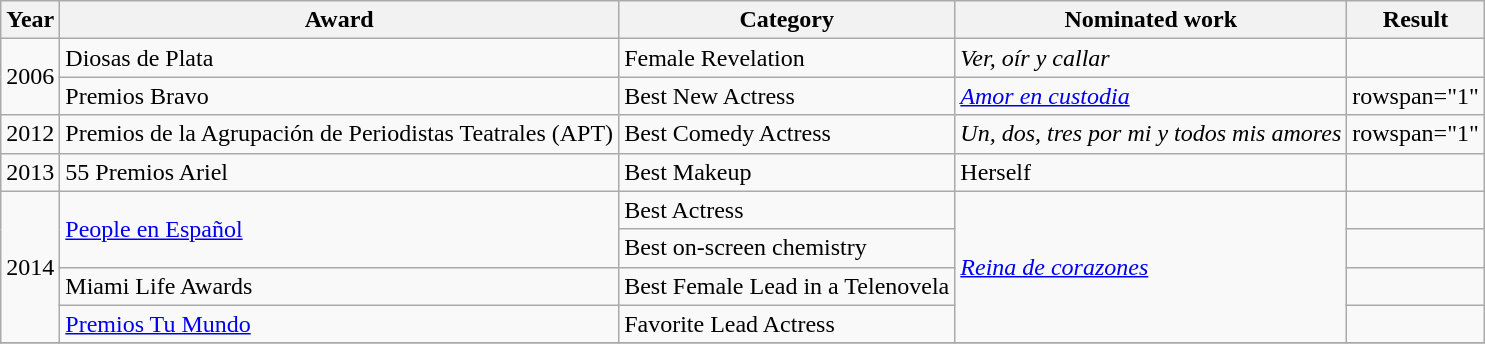<table class="wikitable">
<tr>
<th>Year</th>
<th>Award</th>
<th>Category</th>
<th class="unsortable">Nominated work</th>
<th>Result</th>
</tr>
<tr>
<td rowspan="2">2006</td>
<td rowspan="1">Diosas de Plata</td>
<td>Female Revelation</td>
<td rowspan="1"><em>Ver, oír y callar</em></td>
<td></td>
</tr>
<tr>
<td rowspan="1">Premios Bravo</td>
<td>Best New Actress</td>
<td rowspan="1"><em><a href='#'>Amor en custodia</a></em></td>
<td>rowspan="1" </td>
</tr>
<tr>
<td rowspan="1">2012</td>
<td rowspan="1">Premios de la Agrupación de Periodistas Teatrales (APT)</td>
<td>Best Comedy Actress</td>
<td rowspan="1"><em>Un, dos, tres por mi y todos mis amores</em></td>
<td>rowspan="1" </td>
</tr>
<tr>
<td rowspan="1">2013</td>
<td rowspan="1">55 Premios Ariel</td>
<td>Best Makeup</td>
<td rowspan="1">Herself</td>
<td></td>
</tr>
<tr>
<td rowspan="4">2014</td>
<td rowspan="2"><a href='#'>People en Español</a></td>
<td>Best Actress</td>
<td rowspan="4"><em><a href='#'>Reina de corazones</a></em></td>
<td></td>
</tr>
<tr>
<td>Best on-screen chemistry</td>
<td></td>
</tr>
<tr>
<td>Miami Life Awards</td>
<td>Best Female Lead in a Telenovela</td>
<td></td>
</tr>
<tr>
<td><a href='#'>Premios Tu Mundo</a></td>
<td>Favorite Lead Actress</td>
<td></td>
</tr>
<tr>
</tr>
</table>
